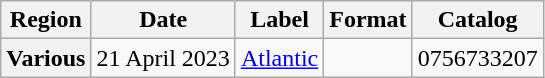<table class="wikitable plainrowheaders">
<tr>
<th>Region</th>
<th>Date</th>
<th>Label</th>
<th>Format</th>
<th>Catalog</th>
</tr>
<tr>
<th scope="row">Various</th>
<td>21 April 2023</td>
<td><a href='#'>Atlantic</a></td>
<td></td>
<td>0756733207</td>
</tr>
</table>
